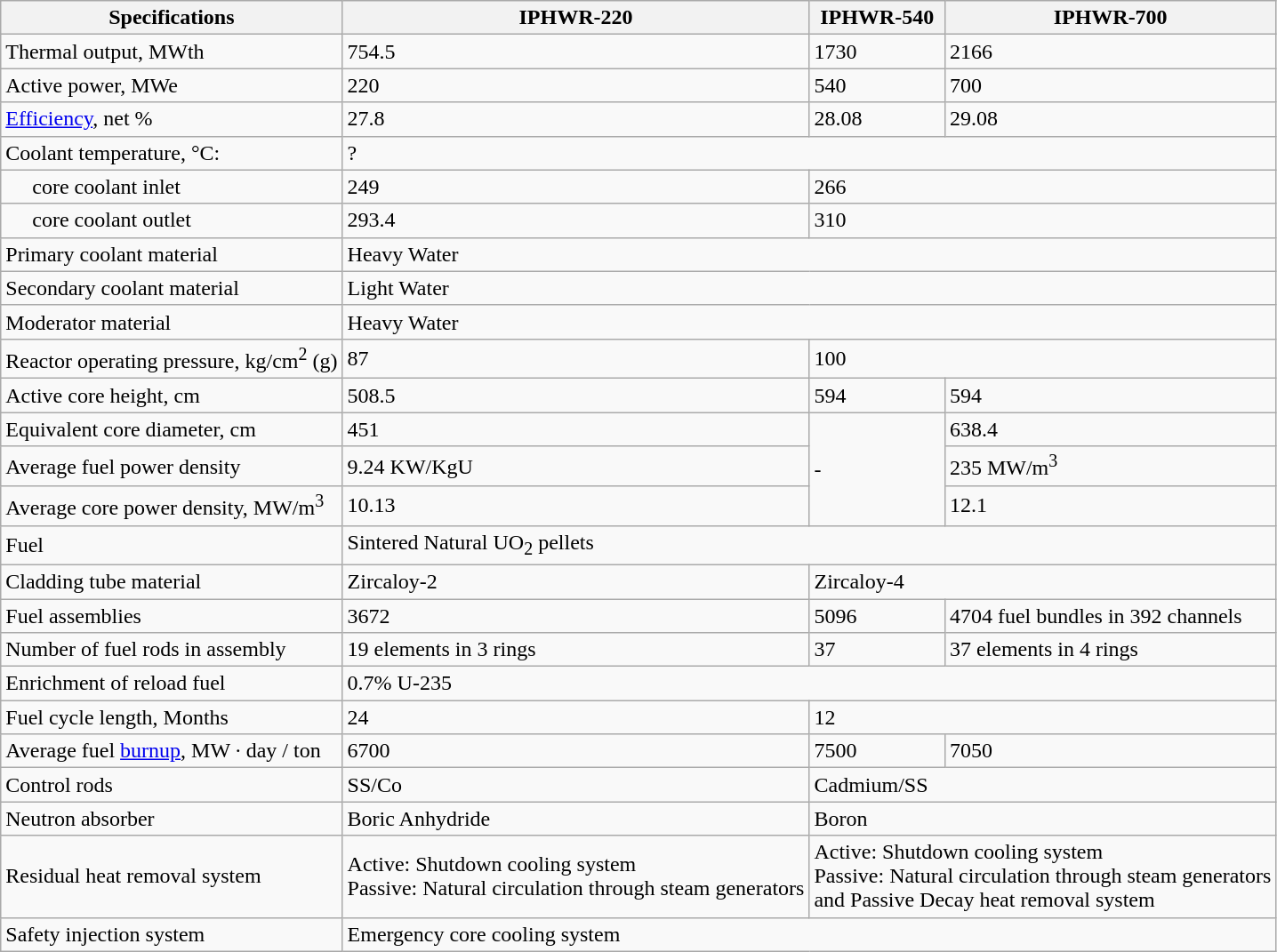<table class="wikitable">
<tr>
<th>Specifications</th>
<th>IPHWR-220</th>
<th>IPHWR-540</th>
<th>IPHWR-700</th>
</tr>
<tr>
<td>Thermal output, MWth</td>
<td>754.5</td>
<td>1730</td>
<td>2166</td>
</tr>
<tr>
<td>Active power, MWe</td>
<td>220</td>
<td>540</td>
<td>700</td>
</tr>
<tr>
<td><a href='#'>Efficiency</a>, net %</td>
<td>27.8</td>
<td>28.08</td>
<td>29.08</td>
</tr>
<tr>
<td>Coolant temperature, °C:</td>
<td colspan="3">?</td>
</tr>
<tr>
<td>     core coolant inlet</td>
<td>249</td>
<td colspan="2">266</td>
</tr>
<tr>
<td>     core coolant outlet</td>
<td>293.4</td>
<td colspan="2">310</td>
</tr>
<tr>
<td>Primary coolant material</td>
<td colspan="3">Heavy Water</td>
</tr>
<tr>
<td>Secondary coolant material</td>
<td colspan="3">Light Water</td>
</tr>
<tr>
<td>Moderator material</td>
<td colspan="3">Heavy Water</td>
</tr>
<tr>
<td>Reactor operating pressure, kg/cm<sup>2</sup> (g)</td>
<td>87</td>
<td colspan="2">100</td>
</tr>
<tr>
<td>Active core height, cm</td>
<td>508.5</td>
<td>594</td>
<td>594</td>
</tr>
<tr>
<td>Equivalent core diameter, cm</td>
<td>451</td>
<td rowspan="3">-</td>
<td>638.4</td>
</tr>
<tr>
<td>Average fuel power density</td>
<td>9.24 KW/KgU</td>
<td>235 MW/m<sup>3</sup></td>
</tr>
<tr>
<td>Average core power density, MW/m<sup>3</sup></td>
<td>10.13</td>
<td>12.1</td>
</tr>
<tr>
<td>Fuel</td>
<td colspan="3">Sintered Natural UO<sub>2</sub> pellets</td>
</tr>
<tr>
<td>Cladding tube material</td>
<td>Zircaloy-2</td>
<td colspan="2">Zircaloy-4</td>
</tr>
<tr>
<td>Fuel assemblies</td>
<td>3672</td>
<td>5096</td>
<td>4704 fuel bundles in 392 channels</td>
</tr>
<tr>
<td>Number of fuel rods in assembly</td>
<td>19 elements in 3 rings</td>
<td>37</td>
<td>37 elements in 4 rings</td>
</tr>
<tr>
<td>Enrichment of reload fuel</td>
<td colspan="3">0.7% U-235</td>
</tr>
<tr>
<td>Fuel cycle length, Months</td>
<td>24</td>
<td colspan="2">12</td>
</tr>
<tr>
<td>Average fuel <a href='#'>burnup</a>, MW · day / ton</td>
<td>6700</td>
<td>7500</td>
<td>7050</td>
</tr>
<tr>
<td>Control rods</td>
<td>SS/Co</td>
<td colspan="2">Cadmium/SS</td>
</tr>
<tr>
<td>Neutron absorber</td>
<td>Boric Anhydride</td>
<td colspan="2">Boron</td>
</tr>
<tr>
<td>Residual heat removal system</td>
<td>Active: Shutdown cooling system<br>Passive: Natural circulation through steam generators</td>
<td colspan="2">Active: Shutdown cooling system<br>Passive: Natural circulation through steam generators<br>and Passive Decay heat removal system</td>
</tr>
<tr>
<td>Safety injection system</td>
<td colspan="3">Emergency core cooling system</td>
</tr>
</table>
